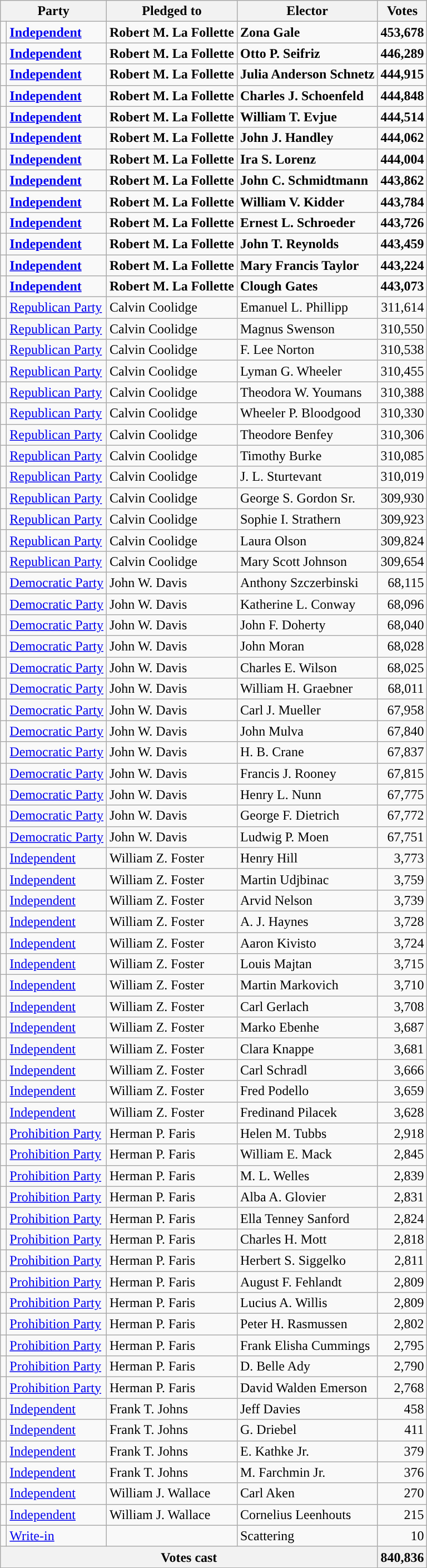<table class="wikitable">
<tr>
<th colspan=2>Party</th>
<th>Pledged to</th>
<th>Elector</th>
<th>Votes</th>
</tr>
<tr style="font-weight:bold">
<td></td>
<td><a href='#'>Independent</a></td>
<td>Robert M. La Follette</td>
<td>Zona Gale</td>
<td align="right">453,678</td>
</tr>
<tr style="font-weight:bold">
<td></td>
<td><a href='#'>Independent</a></td>
<td>Robert M. La Follette</td>
<td>Otto P. Seifriz</td>
<td align="right">446,289</td>
</tr>
<tr style="font-weight:bold">
<td></td>
<td><a href='#'>Independent</a></td>
<td>Robert M. La Follette</td>
<td>Julia Anderson Schnetz</td>
<td align="right">444,915</td>
</tr>
<tr style="font-weight:bold">
<td></td>
<td><a href='#'>Independent</a></td>
<td>Robert M. La Follette</td>
<td>Charles J. Schoenfeld</td>
<td align="right">444,848</td>
</tr>
<tr style="font-weight:bold">
<td></td>
<td><a href='#'>Independent</a></td>
<td>Robert M. La Follette</td>
<td>William T. Evjue</td>
<td align="right">444,514</td>
</tr>
<tr style="font-weight:bold">
<td></td>
<td><a href='#'>Independent</a></td>
<td>Robert M. La Follette</td>
<td>John J. Handley</td>
<td align="right">444,062</td>
</tr>
<tr style="font-weight:bold">
<td></td>
<td><a href='#'>Independent</a></td>
<td>Robert M. La Follette</td>
<td>Ira S. Lorenz</td>
<td align="right">444,004</td>
</tr>
<tr style="font-weight:bold">
<td></td>
<td><a href='#'>Independent</a></td>
<td>Robert M. La Follette</td>
<td>John C. Schmidtmann</td>
<td align="right">443,862</td>
</tr>
<tr style="font-weight:bold">
<td></td>
<td><a href='#'>Independent</a></td>
<td>Robert M. La Follette</td>
<td>William V. Kidder</td>
<td align="right">443,784</td>
</tr>
<tr style="font-weight:bold">
<td></td>
<td><a href='#'>Independent</a></td>
<td>Robert M. La Follette</td>
<td>Ernest L. Schroeder</td>
<td align="right">443,726</td>
</tr>
<tr style="font-weight:bold">
<td></td>
<td><a href='#'>Independent</a></td>
<td>Robert M. La Follette</td>
<td>John T. Reynolds</td>
<td align="right">443,459</td>
</tr>
<tr style="font-weight:bold">
<td></td>
<td><a href='#'>Independent</a></td>
<td>Robert M. La Follette</td>
<td>Mary Francis Taylor</td>
<td align="right">443,224</td>
</tr>
<tr style="font-weight:bold">
<td></td>
<td><a href='#'>Independent</a></td>
<td>Robert M. La Follette</td>
<td>Clough Gates</td>
<td align="right">443,073</td>
</tr>
<tr>
<td></td>
<td><a href='#'>Republican Party</a></td>
<td>Calvin Coolidge</td>
<td>Emanuel L. Phillipp</td>
<td align="right">311,614</td>
</tr>
<tr>
<td></td>
<td><a href='#'>Republican Party</a></td>
<td>Calvin Coolidge</td>
<td>Magnus Swenson</td>
<td align="right">310,550</td>
</tr>
<tr>
<td></td>
<td><a href='#'>Republican Party</a></td>
<td>Calvin Coolidge</td>
<td>F. Lee Norton</td>
<td align="right">310,538</td>
</tr>
<tr>
<td></td>
<td><a href='#'>Republican Party</a></td>
<td>Calvin Coolidge</td>
<td>Lyman G. Wheeler</td>
<td align="right">310,455</td>
</tr>
<tr>
<td></td>
<td><a href='#'>Republican Party</a></td>
<td>Calvin Coolidge</td>
<td>Theodora W. Youmans</td>
<td align="right">310,388</td>
</tr>
<tr>
<td></td>
<td><a href='#'>Republican Party</a></td>
<td>Calvin Coolidge</td>
<td>Wheeler P. Bloodgood</td>
<td align="right">310,330</td>
</tr>
<tr>
<td></td>
<td><a href='#'>Republican Party</a></td>
<td>Calvin Coolidge</td>
<td>Theodore Benfey</td>
<td align="right">310,306</td>
</tr>
<tr>
<td></td>
<td><a href='#'>Republican Party</a></td>
<td>Calvin Coolidge</td>
<td>Timothy Burke</td>
<td align="right">310,085</td>
</tr>
<tr>
<td></td>
<td><a href='#'>Republican Party</a></td>
<td>Calvin Coolidge</td>
<td>J. L. Sturtevant</td>
<td align="right">310,019</td>
</tr>
<tr>
<td></td>
<td><a href='#'>Republican Party</a></td>
<td>Calvin Coolidge</td>
<td>George S. Gordon Sr.</td>
<td align="right">309,930</td>
</tr>
<tr>
<td></td>
<td><a href='#'>Republican Party</a></td>
<td>Calvin Coolidge</td>
<td>Sophie I. Strathern</td>
<td align="right">309,923</td>
</tr>
<tr>
<td></td>
<td><a href='#'>Republican Party</a></td>
<td>Calvin Coolidge</td>
<td>Laura Olson</td>
<td align="right">309,824</td>
</tr>
<tr>
<td></td>
<td><a href='#'>Republican Party</a></td>
<td>Calvin Coolidge</td>
<td>Mary Scott Johnson</td>
<td align="right">309,654</td>
</tr>
<tr>
<td></td>
<td><a href='#'>Democratic Party</a></td>
<td>John W. Davis</td>
<td>Anthony Szczerbinski</td>
<td align="right">68,115</td>
</tr>
<tr>
<td></td>
<td><a href='#'>Democratic Party</a></td>
<td>John W. Davis</td>
<td>Katherine L. Conway</td>
<td align="right">68,096</td>
</tr>
<tr>
<td></td>
<td><a href='#'>Democratic Party</a></td>
<td>John W. Davis</td>
<td>John F. Doherty</td>
<td align="right">68,040</td>
</tr>
<tr>
<td></td>
<td><a href='#'>Democratic Party</a></td>
<td>John W. Davis</td>
<td>John Moran</td>
<td align="right">68,028</td>
</tr>
<tr>
<td></td>
<td><a href='#'>Democratic Party</a></td>
<td>John W. Davis</td>
<td>Charles E. Wilson</td>
<td align="right">68,025</td>
</tr>
<tr>
<td></td>
<td><a href='#'>Democratic Party</a></td>
<td>John W. Davis</td>
<td>William H. Graebner</td>
<td align="right">68,011</td>
</tr>
<tr>
<td></td>
<td><a href='#'>Democratic Party</a></td>
<td>John W. Davis</td>
<td>Carl J. Mueller</td>
<td align="right">67,958</td>
</tr>
<tr>
<td></td>
<td><a href='#'>Democratic Party</a></td>
<td>John W. Davis</td>
<td>John Mulva</td>
<td align="right">67,840</td>
</tr>
<tr>
<td></td>
<td><a href='#'>Democratic Party</a></td>
<td>John W. Davis</td>
<td>H. B. Crane</td>
<td align="right">67,837</td>
</tr>
<tr>
<td></td>
<td><a href='#'>Democratic Party</a></td>
<td>John W. Davis</td>
<td>Francis J. Rooney</td>
<td align="right">67,815</td>
</tr>
<tr>
<td></td>
<td><a href='#'>Democratic Party</a></td>
<td>John W. Davis</td>
<td>Henry L. Nunn</td>
<td align="right">67,775</td>
</tr>
<tr>
<td></td>
<td><a href='#'>Democratic Party</a></td>
<td>John W. Davis</td>
<td>George F. Dietrich</td>
<td align="right">67,772</td>
</tr>
<tr>
<td></td>
<td><a href='#'>Democratic Party</a></td>
<td>John W. Davis</td>
<td>Ludwig P. Moen</td>
<td align="right">67,751</td>
</tr>
<tr>
<td></td>
<td><a href='#'>Independent</a></td>
<td>William Z. Foster</td>
<td>Henry Hill</td>
<td align="right">3,773</td>
</tr>
<tr>
<td></td>
<td><a href='#'>Independent</a></td>
<td>William Z. Foster</td>
<td>Martin Udjbinac</td>
<td align="right">3,759</td>
</tr>
<tr>
<td></td>
<td><a href='#'>Independent</a></td>
<td>William Z. Foster</td>
<td>Arvid Nelson</td>
<td align="right">3,739</td>
</tr>
<tr>
<td></td>
<td><a href='#'>Independent</a></td>
<td>William Z. Foster</td>
<td>A. J. Haynes</td>
<td align="right">3,728</td>
</tr>
<tr>
<td></td>
<td><a href='#'>Independent</a></td>
<td>William Z. Foster</td>
<td>Aaron Kivisto</td>
<td align="right">3,724</td>
</tr>
<tr>
<td></td>
<td><a href='#'>Independent</a></td>
<td>William Z. Foster</td>
<td>Louis Majtan</td>
<td align="right">3,715</td>
</tr>
<tr>
<td></td>
<td><a href='#'>Independent</a></td>
<td>William Z. Foster</td>
<td>Martin Markovich</td>
<td align="right">3,710</td>
</tr>
<tr>
<td></td>
<td><a href='#'>Independent</a></td>
<td>William Z. Foster</td>
<td>Carl Gerlach</td>
<td align="right">3,708</td>
</tr>
<tr>
<td></td>
<td><a href='#'>Independent</a></td>
<td>William Z. Foster</td>
<td>Marko Ebenhe</td>
<td align="right">3,687</td>
</tr>
<tr>
<td></td>
<td><a href='#'>Independent</a></td>
<td>William Z. Foster</td>
<td>Clara Knappe</td>
<td align="right">3,681</td>
</tr>
<tr>
<td></td>
<td><a href='#'>Independent</a></td>
<td>William Z. Foster</td>
<td>Carl Schradl</td>
<td align="right">3,666</td>
</tr>
<tr>
<td></td>
<td><a href='#'>Independent</a></td>
<td>William Z. Foster</td>
<td>Fred Podello</td>
<td align="right">3,659</td>
</tr>
<tr>
<td></td>
<td><a href='#'>Independent</a></td>
<td>William Z. Foster</td>
<td>Fredinand Pilacek</td>
<td align="right">3,628</td>
</tr>
<tr>
<td></td>
<td><a href='#'>Prohibition Party</a></td>
<td>Herman P. Faris</td>
<td>Helen M. Tubbs</td>
<td align="right">2,918</td>
</tr>
<tr>
<td></td>
<td><a href='#'>Prohibition Party</a></td>
<td>Herman P. Faris</td>
<td>William E. Mack</td>
<td align="right">2,845</td>
</tr>
<tr>
<td></td>
<td><a href='#'>Prohibition Party</a></td>
<td>Herman P. Faris</td>
<td>M. L. Welles</td>
<td align="right">2,839</td>
</tr>
<tr>
<td></td>
<td><a href='#'>Prohibition Party</a></td>
<td>Herman P. Faris</td>
<td>Alba A. Glovier</td>
<td align="right">2,831</td>
</tr>
<tr>
<td></td>
<td><a href='#'>Prohibition Party</a></td>
<td>Herman P. Faris</td>
<td>Ella Tenney Sanford</td>
<td align="right">2,824</td>
</tr>
<tr>
<td></td>
<td><a href='#'>Prohibition Party</a></td>
<td>Herman P. Faris</td>
<td>Charles H. Mott</td>
<td align="right">2,818</td>
</tr>
<tr>
<td></td>
<td><a href='#'>Prohibition Party</a></td>
<td>Herman P. Faris</td>
<td>Herbert S. Siggelko</td>
<td align="right">2,811</td>
</tr>
<tr>
<td></td>
<td><a href='#'>Prohibition Party</a></td>
<td>Herman P. Faris</td>
<td>August F. Fehlandt</td>
<td align="right">2,809</td>
</tr>
<tr>
<td></td>
<td><a href='#'>Prohibition Party</a></td>
<td>Herman P. Faris</td>
<td>Lucius A. Willis</td>
<td align="right">2,809</td>
</tr>
<tr>
<td></td>
<td><a href='#'>Prohibition Party</a></td>
<td>Herman P. Faris</td>
<td>Peter H. Rasmussen</td>
<td align="right">2,802</td>
</tr>
<tr>
<td></td>
<td><a href='#'>Prohibition Party</a></td>
<td>Herman P. Faris</td>
<td>Frank Elisha Cummings</td>
<td align="right">2,795</td>
</tr>
<tr>
<td></td>
<td><a href='#'>Prohibition Party</a></td>
<td>Herman P. Faris</td>
<td>D. Belle Ady</td>
<td align="right">2,790</td>
</tr>
<tr>
<td></td>
<td><a href='#'>Prohibition Party</a></td>
<td>Herman P. Faris</td>
<td>David Walden Emerson</td>
<td align="right">2,768</td>
</tr>
<tr>
<td></td>
<td><a href='#'>Independent</a></td>
<td>Frank T. Johns</td>
<td>Jeff Davies</td>
<td align="right">458</td>
</tr>
<tr>
<td></td>
<td><a href='#'>Independent</a></td>
<td>Frank T. Johns</td>
<td>G. Driebel</td>
<td align="right">411</td>
</tr>
<tr>
<td></td>
<td><a href='#'>Independent</a></td>
<td>Frank T. Johns</td>
<td>E. Kathke Jr.</td>
<td align="right">379</td>
</tr>
<tr>
<td></td>
<td><a href='#'>Independent</a></td>
<td>Frank T. Johns</td>
<td>M. Farchmin Jr.</td>
<td align="right">376</td>
</tr>
<tr>
<td></td>
<td><a href='#'>Independent</a></td>
<td>William J. Wallace</td>
<td>Carl Aken</td>
<td align="right">270</td>
</tr>
<tr>
<td></td>
<td><a href='#'>Independent</a></td>
<td>William J. Wallace</td>
<td>Cornelius Leenhouts</td>
<td align="right">215</td>
</tr>
<tr>
<td></td>
<td><a href='#'>Write-in</a></td>
<td></td>
<td>Scattering</td>
<td align="right">10</td>
</tr>
<tr>
<th colspan="4">Votes cast</th>
<th>840,836</th>
</tr>
</table>
